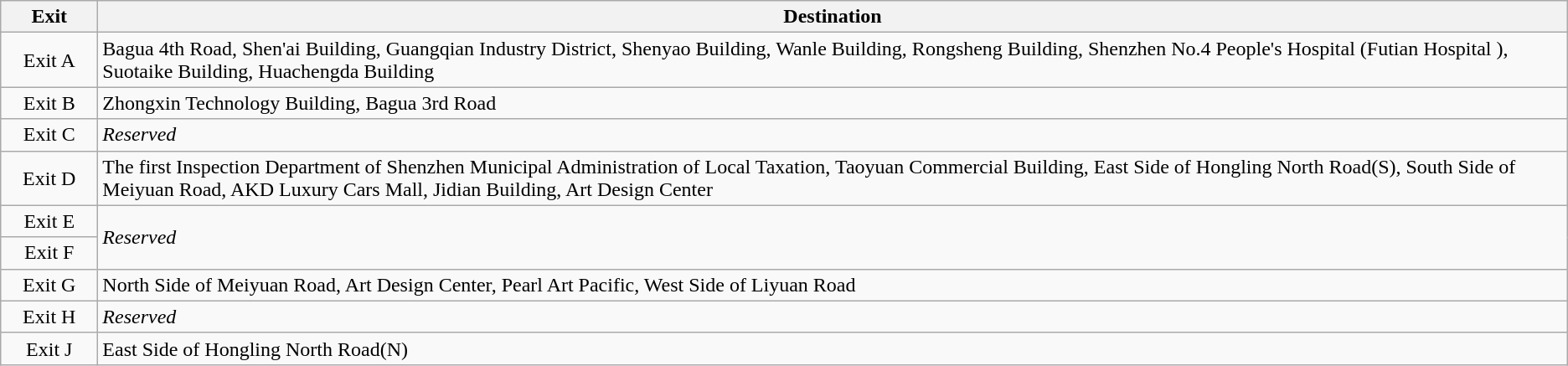<table class="wikitable">
<tr>
<th style="width:70px">Exit</th>
<th>Destination</th>
</tr>
<tr>
<td align="center">Exit A</td>
<td>Bagua 4th Road, Shen'ai Building, Guangqian Industry District, Shenyao Building, Wanle Building, Rongsheng Building, Shenzhen No.4 People's Hospital (Futian Hospital ), Suotaike Building, Huachengda Building</td>
</tr>
<tr>
<td align="center">Exit B</td>
<td>Zhongxin Technology Building, Bagua 3rd Road</td>
</tr>
<tr>
<td align="center">Exit C</td>
<td><em>Reserved</em></td>
</tr>
<tr>
<td align="center">Exit D</td>
<td>The first Inspection Department of Shenzhen Municipal Administration of Local Taxation, Taoyuan Commercial Building, East Side of Hongling North Road(S), South Side of Meiyuan Road, AKD Luxury Cars Mall, Jidian Building, Art Design Center</td>
</tr>
<tr>
<td align="center">Exit E</td>
<td rowspan="2"><em>Reserved</em></td>
</tr>
<tr>
<td align="center">Exit F</td>
</tr>
<tr>
<td align="center">Exit G</td>
<td>North Side of Meiyuan Road, Art Design Center, Pearl Art Pacific, West Side of Liyuan Road</td>
</tr>
<tr>
<td align="center">Exit H</td>
<td><em>Reserved</em></td>
</tr>
<tr>
<td align="center">Exit J</td>
<td>East Side of Hongling North Road(N)</td>
</tr>
</table>
